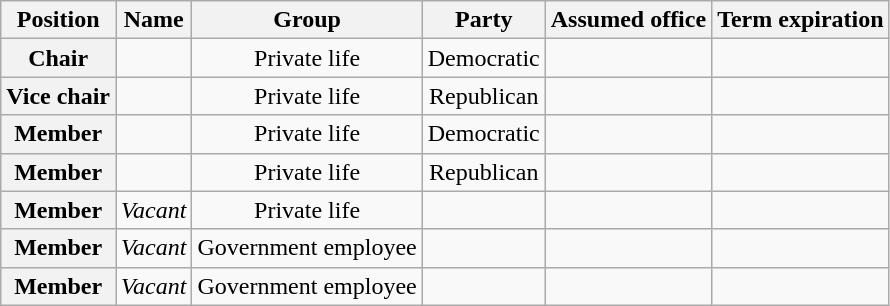<table class="wikitable sortable" style="text-align:center">
<tr>
<th>Position</th>
<th>Name</th>
<th>Group</th>
<th>Party</th>
<th>Assumed office</th>
<th>Term expiration</th>
</tr>
<tr>
<th>Chair</th>
<td></td>
<td>Private life</td>
<td>Democratic</td>
<td></td>
<td></td>
</tr>
<tr>
<th>Vice chair</th>
<td></td>
<td>Private life</td>
<td>Republican</td>
<td></td>
<td></td>
</tr>
<tr>
<th>Member</th>
<td></td>
<td>Private life</td>
<td>Democratic</td>
<td></td>
<td></td>
</tr>
<tr>
<th>Member</th>
<td></td>
<td>Private life</td>
<td>Republican</td>
<td></td>
<td></td>
</tr>
<tr>
<th>Member</th>
<td><em>Vacant</em></td>
<td>Private life</td>
<td></td>
<td></td>
<td></td>
</tr>
<tr>
<th>Member</th>
<td><em>Vacant</em></td>
<td>Government employee</td>
<td></td>
<td></td>
<td></td>
</tr>
<tr>
<th>Member</th>
<td><em>Vacant</em></td>
<td>Government employee</td>
<td></td>
<td></td>
<td></td>
</tr>
</table>
